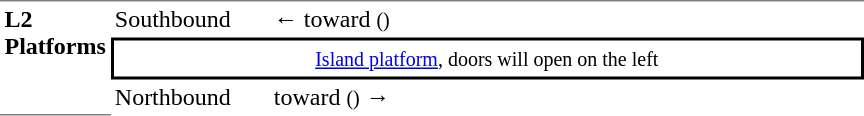<table table border=0 cellspacing=0 cellpadding=3>
<tr>
<td style="border-top:solid 1px gray;border-bottom:solid 1px gray;" width=50 rowspan=10 valign=top><strong>L2<br>Platforms</strong></td>
</tr>
<tr>
<td style="border-bottom:solid 0px gray;border-top:solid 1px gray;" width=100>Southbound</td>
<td style="border-bottom:solid 0px gray;border-top:solid 1px gray;" width=390>←  toward  <small>()</small></td>
</tr>
<tr>
<td style="border-top:solid 2px black;border-right:solid 2px black;border-left:solid 2px black;border-bottom:solid 2px black;text-align:center;" colspan=2><small><a href='#'>Island platform</a>, doors will open on the left</small></td>
</tr>
<tr>
<td>Northbound</td>
<td>  toward  <small>()</small> →</td>
</tr>
</table>
